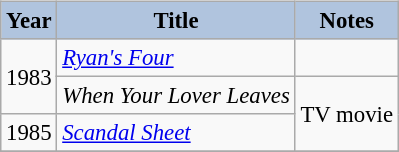<table class="wikitable" style="font-size:95%;float:left; margin-right:2em;">
<tr>
<th style="background:#B0C4DE;">Year</th>
<th style="background:#B0C4DE;">Title</th>
<th style="background:#B0C4DE;">Notes</th>
</tr>
<tr>
<td rowspan=2>1983</td>
<td><em><a href='#'>Ryan's Four</a></em></td>
<td></td>
</tr>
<tr>
<td><em>When Your Lover Leaves</em></td>
<td rowspan=2>TV movie</td>
</tr>
<tr>
<td>1985</td>
<td><em><a href='#'>Scandal Sheet</a></em></td>
</tr>
<tr>
</tr>
</table>
